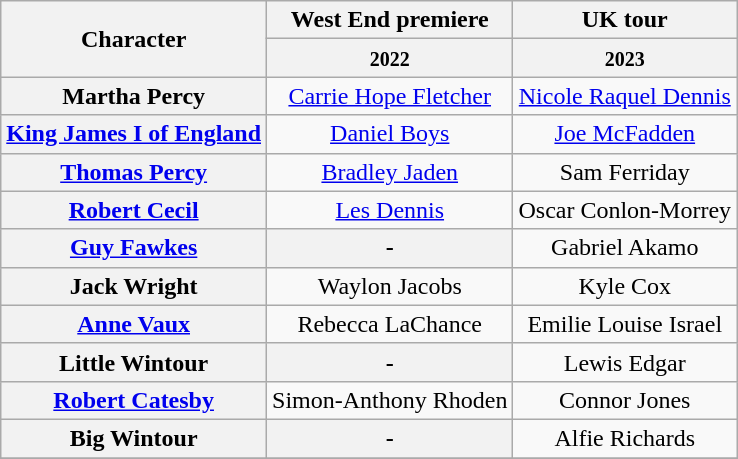<table class="wikitable">
<tr>
<th rowspan="2">Character</th>
<th>West End premiere</th>
<th>UK tour</th>
</tr>
<tr>
<th><small>2022</small></th>
<th><small>2023</small></th>
</tr>
<tr>
<th>Martha Percy</th>
<td align=center><a href='#'>Carrie Hope Fletcher</a></td>
<td align=center><a href='#'>Nicole Raquel Dennis</a></td>
</tr>
<tr>
<th><a href='#'>King James I of England</a></th>
<td align=center><a href='#'>Daniel Boys</a></td>
<td align=center><a href='#'>Joe McFadden</a></td>
</tr>
<tr>
<th><a href='#'>Thomas Percy</a></th>
<td align=center><a href='#'>Bradley Jaden</a></td>
<td align=center>Sam Ferriday</td>
</tr>
<tr>
<th><a href='#'>Robert Cecil</a></th>
<td align=center><a href='#'>Les Dennis</a></td>
<td align=center>Oscar Conlon-Morrey</td>
</tr>
<tr>
<th><a href='#'>Guy Fawkes</a></th>
<th>-</th>
<td align=center>Gabriel Akamo</td>
</tr>
<tr>
<th>Jack Wright</th>
<td align=center>Waylon Jacobs</td>
<td align=center>Kyle Cox</td>
</tr>
<tr>
<th><a href='#'>Anne Vaux</a></th>
<td align=center>Rebecca LaChance</td>
<td align=center>Emilie Louise Israel</td>
</tr>
<tr>
<th>Little Wintour</th>
<th>-</th>
<td align=center>Lewis Edgar</td>
</tr>
<tr>
<th><a href='#'>Robert Catesby</a></th>
<td align=center>Simon-Anthony Rhoden</td>
<td align=center>Connor Jones</td>
</tr>
<tr>
<th>Big Wintour</th>
<th>-</th>
<td align=center>Alfie Richards</td>
</tr>
<tr>
</tr>
</table>
